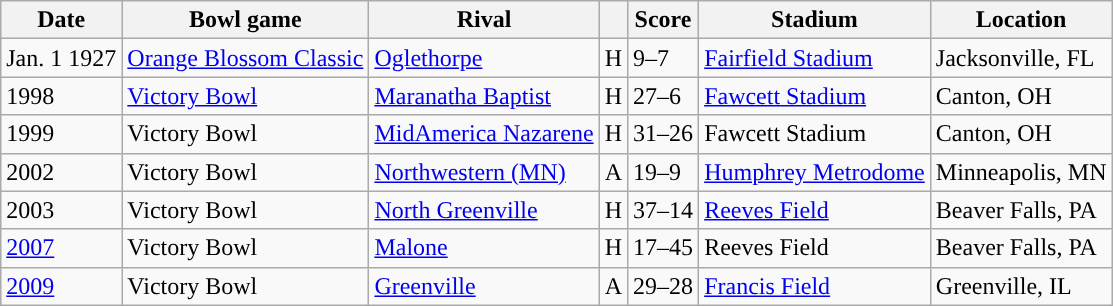<table class= "wikitable sortable"; style= "font-size: %">
<tr>
<th width=px>Date</th>
<th width=px>Bowl game</th>
<th width=px>Rival</th>
<th width=px></th>
<th width=px>Score</th>
<th width=px>Stadium</th>
<th width=px>Location</th>
</tr>
<tr>
<td>Jan. 1 1927</td>
<td><a href='#'>Orange Blossom Classic</a></td>
<td><a href='#'>Oglethorpe</a></td>
<td>H</td>
<td>9–7</td>
<td><a href='#'>Fairfield Stadium</a> </td>
<td>Jacksonville, FL</td>
</tr>
<tr>
<td>1998</td>
<td><a href='#'>Victory Bowl</a></td>
<td><a href='#'>Maranatha Baptist</a></td>
<td>H</td>
<td>27–6</td>
<td><a href='#'>Fawcett Stadium</a> </td>
<td>Canton, OH</td>
</tr>
<tr>
<td>1999</td>
<td>Victory Bowl</td>
<td><a href='#'>MidAmerica Nazarene</a></td>
<td>H</td>
<td>31–26</td>
<td>Fawcett Stadium </td>
<td>Canton, OH</td>
</tr>
<tr>
<td>2002</td>
<td>Victory Bowl</td>
<td><a href='#'>Northwestern (MN)</a></td>
<td>A</td>
<td>19–9</td>
<td><a href='#'>Humphrey Metrodome</a></td>
<td>Minneapolis, MN</td>
</tr>
<tr>
<td>2003</td>
<td>Victory Bowl</td>
<td><a href='#'>North Greenville</a></td>
<td>H</td>
<td>37–14</td>
<td><a href='#'>Reeves Field</a></td>
<td>Beaver Falls, PA</td>
</tr>
<tr>
<td><a href='#'>2007</a></td>
<td>Victory Bowl</td>
<td><a href='#'>Malone</a></td>
<td>H</td>
<td>17–45</td>
<td>Reeves Field</td>
<td>Beaver Falls, PA</td>
</tr>
<tr>
<td><a href='#'>2009</a></td>
<td>Victory Bowl</td>
<td><a href='#'>Greenville</a></td>
<td>A</td>
<td>29–28</td>
<td><a href='#'>Francis Field</a></td>
<td>Greenville, IL</td>
</tr>
</table>
